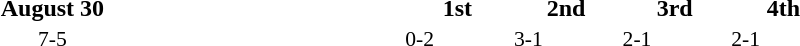<table width=60% cellspacing=1>
<tr>
<th width=20%></th>
<th width=12%>August 30</th>
<th width=20%></th>
<th width=8%>1st</th>
<th width=8%>2nd</th>
<th width=8%>3rd</th>
<th width=8%>4th</th>
</tr>
<tr style=font-size:90%>
<td align=right><strong></strong></td>
<td align=center>7-5</td>
<td></td>
<td>0-2</td>
<td>3-1</td>
<td>2-1</td>
<td>2-1</td>
</tr>
</table>
